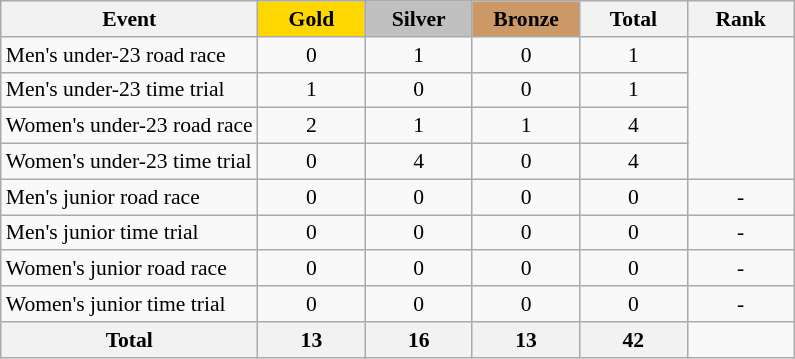<table class="wikitable sortable" border="1" style="text-align:center; font-size:90%;">
<tr>
<th style="width:15:em;">Event</th>
<td style="background:gold; width:4.5em; font-weight:bold;">Gold</td>
<td style="background:silver; width:4.5em; font-weight:bold;">Silver</td>
<td style="background:#cc9966; width:4.5em; font-weight:bold;">Bronze</td>
<th style="width:4.5em;">Total</th>
<th style="width:4.5em;">Rank</th>
</tr>
<tr>
<td align=left>Men's under-23 road race</td>
<td>0</td>
<td>1</td>
<td>0</td>
<td>1</td>
</tr>
<tr>
<td align=left>Men's under-23 time trial</td>
<td>1</td>
<td>0</td>
<td>0</td>
<td>1</td>
</tr>
<tr>
<td align=left>Women's under-23 road race</td>
<td>2</td>
<td>1</td>
<td>1</td>
<td>4</td>
</tr>
<tr>
<td align=left>Women's under-23 time trial</td>
<td>0</td>
<td>4</td>
<td>0</td>
<td>4</td>
</tr>
<tr>
<td align=left>Men's junior road race</td>
<td>0</td>
<td>0</td>
<td>0</td>
<td>0</td>
<td>-</td>
</tr>
<tr>
<td align=left>Men's junior time trial</td>
<td>0</td>
<td>0</td>
<td>0</td>
<td>0</td>
<td>-</td>
</tr>
<tr>
<td align=left>Women's junior road race</td>
<td>0</td>
<td>0</td>
<td>0</td>
<td>0</td>
<td>-</td>
</tr>
<tr>
<td align=left>Women's junior time trial</td>
<td>0</td>
<td>0</td>
<td>0</td>
<td>0</td>
<td>-</td>
</tr>
<tr>
<th>Total</th>
<th>13</th>
<th>16</th>
<th>13</th>
<th>42</th>
</tr>
</table>
